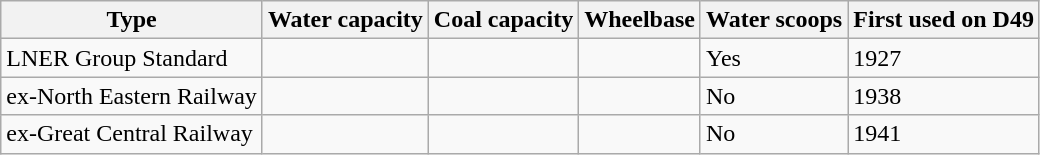<table class="wikitable sortable">
<tr>
<th>Type</th>
<th>Water capacity</th>
<th>Coal capacity</th>
<th>Wheelbase</th>
<th>Water scoops</th>
<th>First used on D49</th>
</tr>
<tr>
<td>LNER Group Standard</td>
<td></td>
<td></td>
<td></td>
<td>Yes</td>
<td>1927</td>
</tr>
<tr>
<td>ex-North Eastern Railway</td>
<td></td>
<td></td>
<td></td>
<td>No</td>
<td>1938</td>
</tr>
<tr>
<td>ex-Great Central Railway</td>
<td></td>
<td></td>
<td></td>
<td>No</td>
<td>1941</td>
</tr>
</table>
